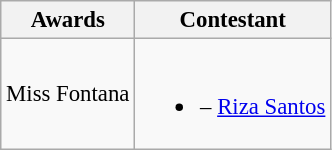<table class="wikitable sortable" style="font-size:95%;">
<tr>
<th>Awards</th>
<th>Contestant</th>
</tr>
<tr>
<td>Miss Fontana</td>
<td><br><ul><li> – <a href='#'>Riza Santos</a></li></ul></td>
</tr>
</table>
